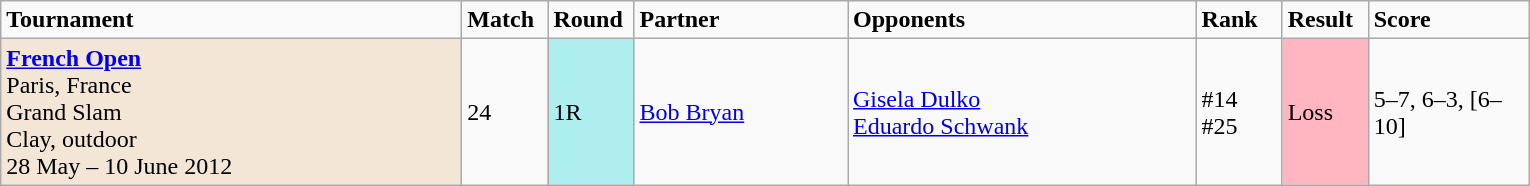<table class="wikitable">
<tr style="font-weight:bold">
<td style="width:300px;">Tournament</td>
<td style="width:50px;">Match</td>
<td style="width:50px;">Round</td>
<td style="width:135px;">Partner</td>
<td style="width:225px;">Opponents</td>
<td style="width:50px;">Rank</td>
<td style="width:50px;">Result</td>
<td style="width:100px;">Score</td>
</tr>
<tr>
<td rowspan="1" style="background:#f3e6d7; text-align:left; vertical-align:top;"><strong><a href='#'>French Open</a></strong><br> Paris, France<br>Grand Slam<br>Clay, outdoor<br>28 May – 10 June 2012</td>
<td>24</td>
<td style="background:#afeeee;">1R</td>
<td> <a href='#'>Bob Bryan</a></td>
<td> <a href='#'>Gisela Dulko</a><br> <a href='#'>Eduardo Schwank</a></td>
<td>#14<br>#25</td>
<td bgcolor=lightpink>Loss</td>
<td>5–7, 6–3, [6–10]<br></td>
</tr>
</table>
